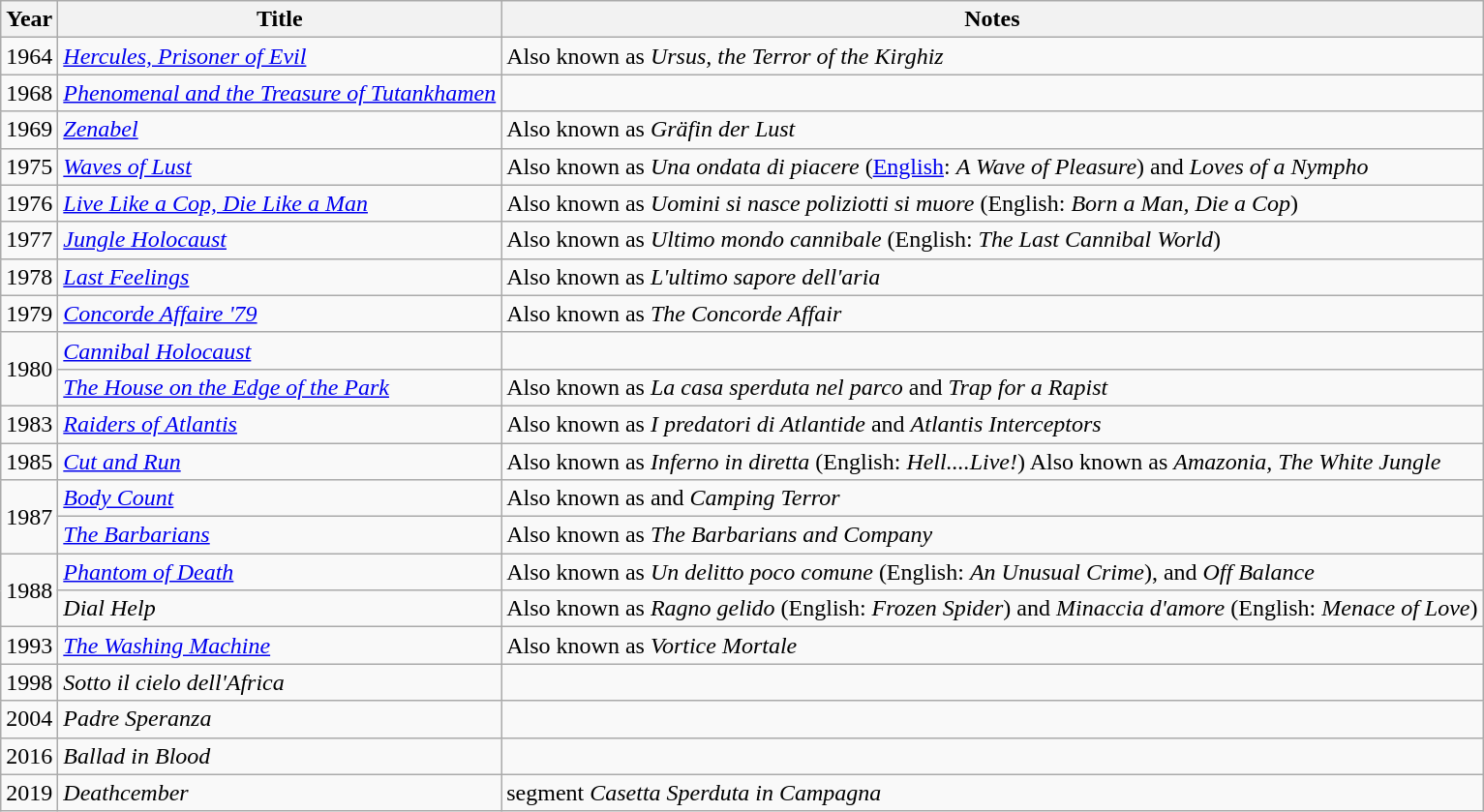<table class="wikitable">
<tr style="text-align:center;">
<th>Year</th>
<th>Title</th>
<th>Notes</th>
</tr>
<tr>
<td rowspan="1">1964</td>
<td><em><a href='#'>Hercules, Prisoner of Evil</a></em></td>
<td>Also known as <em>Ursus, the Terror of the Kirghiz</em></td>
</tr>
<tr>
<td rowspan="1">1968</td>
<td><em><a href='#'>Phenomenal and the Treasure of Tutankhamen</a></em></td>
<td></td>
</tr>
<tr>
<td rowspan="1">1969</td>
<td><em><a href='#'>Zenabel</a></em></td>
<td>Also known as <em>Gräfin der Lust</em></td>
</tr>
<tr>
<td rowspan="1">1975</td>
<td><em><a href='#'>Waves of Lust</a></em></td>
<td>Also known as <em>Una ondata di piacere</em> (<a href='#'>English</a>: <em> A Wave of Pleasure</em>) and <em>Loves of a Nympho</em></td>
</tr>
<tr>
<td rowspan="1">1976</td>
<td><em><a href='#'>Live Like a Cop, Die Like a Man</a></em></td>
<td>Also known as <em>Uomini si nasce poliziotti si muore</em> (English: <em>Born a Man, Die a Cop</em>)</td>
</tr>
<tr>
<td rowspan="1">1977</td>
<td><em><a href='#'>Jungle Holocaust</a></em></td>
<td>Also known as <em>Ultimo mondo cannibale</em> (English: <em>The Last Cannibal World</em>)</td>
</tr>
<tr>
<td rowspan="1">1978</td>
<td><em><a href='#'>Last Feelings</a></em></td>
<td>Also known as <em>L'ultimo sapore dell'aria</em></td>
</tr>
<tr>
<td rowspan "1">1979</td>
<td><em><a href='#'>Concorde Affaire '79</a></em></td>
<td>Also known as <em>The Concorde Affair</em></td>
</tr>
<tr>
<td rowspan="2">1980</td>
<td><em><a href='#'>Cannibal Holocaust</a></em></td>
<td></td>
</tr>
<tr>
<td><em><a href='#'>The House on the Edge of the Park</a></em></td>
<td>Also known as <em>La casa sperduta nel parco</em> and <em>Trap for a Rapist</em></td>
</tr>
<tr>
<td rowspan="1">1983</td>
<td><em><a href='#'>Raiders of Atlantis</a></em></td>
<td>Also known as <em>I predatori di Atlantide</em> and <em>Atlantis Interceptors</em></td>
</tr>
<tr>
<td rowspan="1">1985</td>
<td><em><a href='#'>Cut and Run</a></em></td>
<td>Also known as <em>Inferno in diretta</em> (English: <em>Hell....Live!</em>) Also known as <em>Amazonia, The White Jungle</em></td>
</tr>
<tr>
<td rowspan="2">1987</td>
<td><em><a href='#'>Body Count</a></em></td>
<td>Also known as  and <em>Camping Terror</em></td>
</tr>
<tr>
<td><em><a href='#'>The Barbarians</a></em></td>
<td>Also known as <em>The Barbarians and Company</em></td>
</tr>
<tr>
<td rowspan="2">1988</td>
<td><em><a href='#'>Phantom of Death</a></em></td>
<td>Also known as <em>Un delitto poco comune</em> (English: <em>An Unusual Crime</em>), and <em>Off Balance</em></td>
</tr>
<tr>
<td><em>Dial Help</em></td>
<td>Also known as <em>Ragno gelido</em> (English: <em>Frozen Spider</em>)  and <em>Minaccia d'amore</em> (English:  <em>Menace of Love</em>)</td>
</tr>
<tr>
<td rowspan="1">1993</td>
<td><em><a href='#'>The Washing Machine</a></em></td>
<td>Also known as <em>Vortice Mortale</em></td>
</tr>
<tr>
<td rowspan="1">1998</td>
<td><em>Sotto il cielo dell'Africa</em></td>
<td></td>
</tr>
<tr>
<td rowspan="1">2004</td>
<td><em>Padre Speranza</em></td>
<td></td>
</tr>
<tr>
<td rowspan="1">2016</td>
<td><em>Ballad in Blood</em></td>
<td></td>
</tr>
<tr>
<td rowspan="1">2019</td>
<td><em>Deathcember</em></td>
<td>segment <em>Casetta Sperduta in Campagna</em></td>
</tr>
</table>
